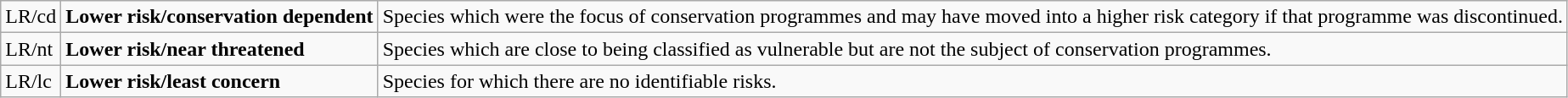<table class="wikitable" style="text-align:left">
<tr>
<td>LR/cd</td>
<td><strong>Lower risk/conservation dependent</strong></td>
<td>Species which were the focus of conservation programmes and may have moved into a higher risk category if that programme was discontinued.</td>
</tr>
<tr>
<td>LR/nt</td>
<td><strong>Lower risk/near threatened</strong></td>
<td>Species which are close to being classified as vulnerable but are not the subject of conservation programmes.</td>
</tr>
<tr>
<td>LR/lc</td>
<td><strong>Lower risk/least concern</strong></td>
<td>Species for which there are no identifiable risks.</td>
</tr>
</table>
